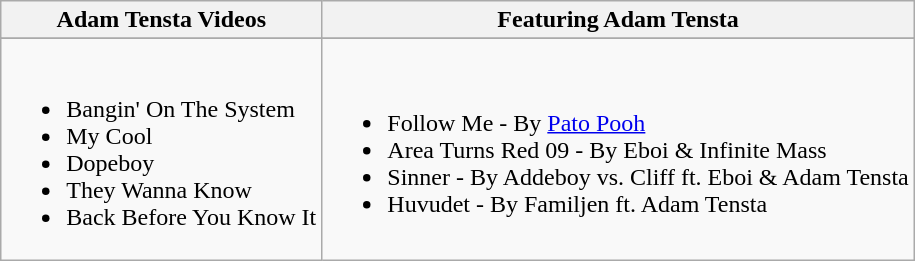<table class="wikitable">
<tr>
<th align="left">Adam Tensta Videos</th>
<th align="left">Featuring Adam Tensta</th>
</tr>
<tr>
</tr>
<tr>
<td><br><ul><li>Bangin' On The System</li><li>My Cool</li><li>Dopeboy</li><li>They Wanna Know</li><li>Back Before You Know It</li></ul></td>
<td align="left"><br><ul><li>Follow Me - By <a href='#'>Pato Pooh</a></li><li>Area Turns Red 09 - By Eboi & Infinite Mass</li><li>Sinner - By Addeboy vs. Cliff ft. Eboi & Adam Tensta</li><li>Huvudet - By Familjen ft. Adam Tensta</li></ul></td>
</tr>
</table>
